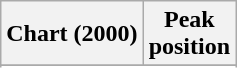<table class="wikitable sortable">
<tr>
<th>Chart (2000)</th>
<th>Peak<br>position</th>
</tr>
<tr>
</tr>
<tr>
</tr>
<tr>
</tr>
</table>
